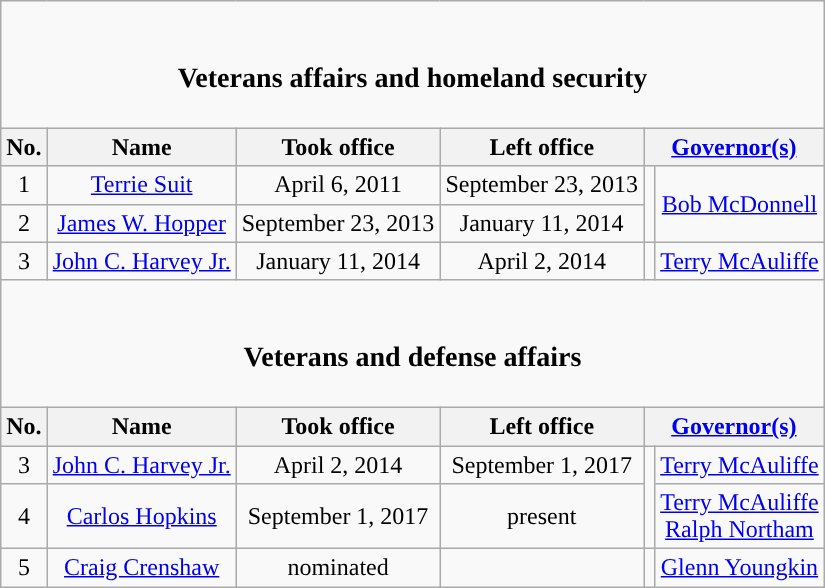<table class="wikitable" style="clear:right; text-align:center">
<tr>
<td colspan=7><br><h3>Veterans affairs and homeland security</h3></td>
</tr>
<tr>
<th>No.</th>
<th>Name</th>
<th>Took office</th>
<th>Left office</th>
<th colspan=2><a href='#'>Governor(s)</a></th>
</tr>
<tr>
<td>1</td>
<td><a href='#'>Terrie Suit</a></td>
<td>April 6, 2011</td>
<td>September 23, 2013</td>
<td rowspan=2 style="background: "></td>
<td rowspan=2><a href='#'>Bob McDonnell</a></td>
</tr>
<tr>
<td>2</td>
<td><a href='#'>James W. Hopper</a></td>
<td>September 23, 2013</td>
<td>January 11, 2014</td>
</tr>
<tr>
<td>3</td>
<td><a href='#'>John C. Harvey Jr.</a></td>
<td>January 11, 2014</td>
<td>April 2, 2014</td>
<td style="background: "></td>
<td><a href='#'>Terry McAuliffe</a></td>
</tr>
<tr>
<td colspan=7><br><h3>Veterans and defense affairs</h3></td>
</tr>
<tr>
<th>No.</th>
<th>Name</th>
<th>Took office</th>
<th>Left office</th>
<th colspan="2"><a href='#'>Governor(s)</a></th>
</tr>
<tr>
<td>3</td>
<td><a href='#'>John C. Harvey Jr.</a></td>
<td>April 2, 2014</td>
<td>September 1, 2017</td>
<td rowspan=2 style="background: "></td>
<td rowspan=1><a href='#'>Terry McAuliffe</a></td>
</tr>
<tr>
<td>4</td>
<td><a href='#'>Carlos Hopkins</a></td>
<td>September 1, 2017</td>
<td>present</td>
<td rowspan=1><a href='#'>Terry McAuliffe</a><br><a href='#'>Ralph Northam</a></td>
</tr>
<tr>
<td>5</td>
<td><a href='#'>Craig Crenshaw</a></td>
<td>nominated</td>
<td></td>
<td rowspan=1 style="background: "></td>
<td rowspan=1><a href='#'>Glenn Youngkin</a></td>
</tr>
</table>
